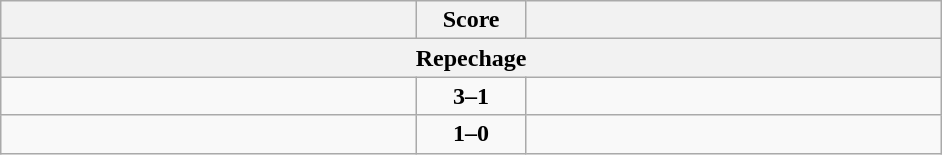<table class="wikitable" style="text-align: left;">
<tr>
<th align="right" width="270"></th>
<th width="65">Score</th>
<th align="left" width="270"></th>
</tr>
<tr>
<th colspan="3">Repechage</th>
</tr>
<tr>
<td><strong></strong></td>
<td align=center><strong>3–1</strong></td>
<td></td>
</tr>
<tr>
<td><strong></strong></td>
<td align=center><strong>1–0</strong></td>
<td></td>
</tr>
</table>
